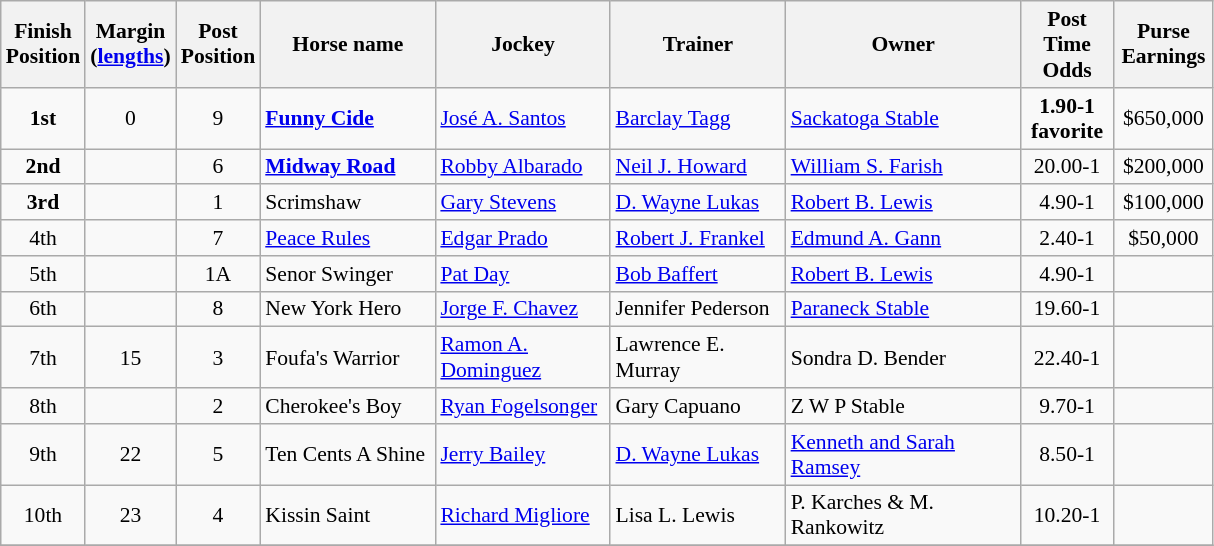<table class="wikitable sortable" | border="2" cellpadding="1" style="border-collapse: collapse; font-size:90%">
<tr>
<th width="40px">Finish <br> Position</th>
<th width="40px">Margin<br> <span>(<a href='#'>lengths</a>)</span></th>
<th width="40px">Post <br> Position</th>
<th width="110px">Horse name</th>
<th width="110px">Jockey</th>
<th width="110px">Trainer</th>
<th width="150px">Owner</th>
<th width="55px">Post Time <br> Odds</th>
<th width="60px">Purse <br> Earnings</th>
</tr>
<tr>
<td align=center><strong>1<span>st</span></strong></td>
<td align=center>0</td>
<td align=center>9</td>
<td><strong><a href='#'>Funny Cide</a></strong></td>
<td><a href='#'>José A. Santos</a></td>
<td><a href='#'>Barclay Tagg</a></td>
<td><a href='#'>Sackatoga Stable</a></td>
<td align=center><strong>1.90-1 <br> <span>favorite</span></strong></td>
<td align=center>$650,000</td>
</tr>
<tr>
<td align=center><strong>2<span>nd</span></strong></td>
<td align=center></td>
<td align=center>6</td>
<td><strong><a href='#'>Midway Road</a></strong></td>
<td><a href='#'>Robby Albarado</a></td>
<td><a href='#'>Neil J. Howard</a></td>
<td><a href='#'>William S. Farish</a></td>
<td align=center>20.00-1</td>
<td align=center>$200,000</td>
</tr>
<tr>
<td align=center><strong>3<span>rd</span></strong></td>
<td align=center></td>
<td align=center>1</td>
<td>Scrimshaw</td>
<td><a href='#'>Gary Stevens</a></td>
<td><a href='#'>D. Wayne Lukas</a></td>
<td><a href='#'>Robert B. Lewis</a></td>
<td align=center>4.90-1</td>
<td align=center>$100,000</td>
</tr>
<tr>
<td align=center>4<span>th</span></td>
<td align=center></td>
<td align=center>7</td>
<td><a href='#'>Peace Rules</a></td>
<td><a href='#'>Edgar Prado</a></td>
<td><a href='#'>Robert J. Frankel</a></td>
<td><a href='#'>Edmund A. Gann</a></td>
<td align=center>2.40-1</td>
<td align=center>$50,000</td>
</tr>
<tr>
<td align=center>5<span>th</span></td>
<td align=center></td>
<td align=center>1A</td>
<td>Senor Swinger</td>
<td><a href='#'>Pat Day</a></td>
<td><a href='#'>Bob Baffert</a></td>
<td><a href='#'>Robert B. Lewis</a></td>
<td align=center>4.90-1</td>
<td align=center></td>
</tr>
<tr>
<td align=center>6<span>th</span></td>
<td align=center></td>
<td align=center>8</td>
<td>New York Hero</td>
<td><a href='#'>Jorge F. Chavez</a></td>
<td>Jennifer Pederson</td>
<td><a href='#'>Paraneck Stable</a></td>
<td align=center>19.60-1</td>
<td></td>
</tr>
<tr>
<td align=center>7<span>th</span></td>
<td align=center>15</td>
<td align=center>3</td>
<td>Foufa's Warrior</td>
<td><a href='#'>Ramon A. Dominguez</a></td>
<td>Lawrence E. Murray</td>
<td>Sondra D. Bender</td>
<td align=center>22.40-1</td>
<td></td>
</tr>
<tr>
<td align=center>8<span>th</span></td>
<td align=center></td>
<td align=center>2</td>
<td>Cherokee's Boy</td>
<td><a href='#'>Ryan Fogelsonger</a></td>
<td>Gary Capuano</td>
<td>Z W P Stable</td>
<td align=center>9.70-1</td>
<td></td>
</tr>
<tr>
<td align=center>9<span>th</span></td>
<td align=center>22</td>
<td align=center>5</td>
<td>Ten Cents A Shine</td>
<td><a href='#'>Jerry Bailey</a></td>
<td><a href='#'>D. Wayne Lukas</a></td>
<td><a href='#'>Kenneth and Sarah Ramsey</a></td>
<td align=center>8.50-1</td>
<td></td>
</tr>
<tr>
<td align=center>10<span>th</span></td>
<td align=center>23</td>
<td align=center>4</td>
<td>Kissin Saint</td>
<td><a href='#'>Richard Migliore</a></td>
<td>Lisa L. Lewis</td>
<td>P. Karches & M. Rankowitz</td>
<td align=center>10.20-1</td>
<td></td>
</tr>
<tr>
</tr>
</table>
